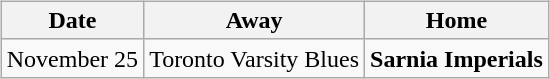<table cellspacing="10">
<tr>
<td valign="top"><br><table class="wikitable">
<tr>
<th>Date</th>
<th>Away</th>
<th>Home</th>
</tr>
<tr>
<td>November 25</td>
<td>Toronto Varsity Blues</td>
<td><strong>Sarnia Imperials</strong></td>
</tr>
</table>
</td>
</tr>
</table>
